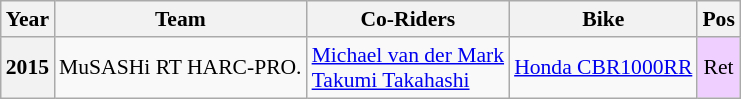<table class="wikitable" style="font-size:90%">
<tr>
<th>Year</th>
<th>Team</th>
<th>Co-Riders</th>
<th>Bike</th>
<th>Pos</th>
</tr>
<tr>
<th>2015</th>
<td> MuSASHi RT HARC-PRO.</td>
<td> <a href='#'>Michael van der Mark</a><br> <a href='#'>Takumi Takahashi</a></td>
<td><a href='#'>Honda CBR1000RR</a></td>
<td style="background:#EFCFFF;" align="center">Ret</td>
</tr>
</table>
